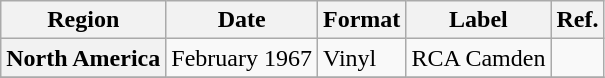<table class="wikitable plainrowheaders">
<tr>
<th scope="col">Region</th>
<th scope="col">Date</th>
<th scope="col">Format</th>
<th scope="col">Label</th>
<th scope="col">Ref.</th>
</tr>
<tr>
<th scope="row">North America</th>
<td>February 1967</td>
<td>Vinyl</td>
<td>RCA Camden</td>
<td></td>
</tr>
<tr>
</tr>
</table>
